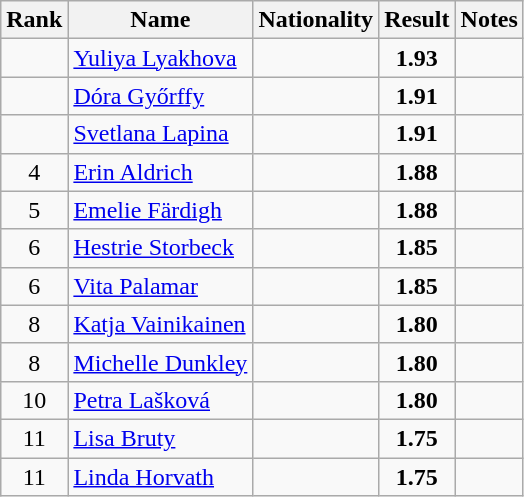<table class="wikitable sortable" style="text-align:center">
<tr>
<th>Rank</th>
<th>Name</th>
<th>Nationality</th>
<th>Result</th>
<th>Notes</th>
</tr>
<tr>
<td></td>
<td align=left><a href='#'>Yuliya Lyakhova</a></td>
<td align=left></td>
<td><strong>1.93</strong></td>
<td></td>
</tr>
<tr>
<td></td>
<td align=left><a href='#'>Dóra Győrffy</a></td>
<td align=left></td>
<td><strong>1.91</strong></td>
<td></td>
</tr>
<tr>
<td></td>
<td align=left><a href='#'>Svetlana Lapina</a></td>
<td align=left></td>
<td><strong>1.91</strong></td>
<td></td>
</tr>
<tr>
<td>4</td>
<td align=left><a href='#'>Erin Aldrich</a></td>
<td align=left></td>
<td><strong>1.88</strong></td>
<td></td>
</tr>
<tr>
<td>5</td>
<td align=left><a href='#'>Emelie Färdigh</a></td>
<td align=left></td>
<td><strong>1.88</strong></td>
<td></td>
</tr>
<tr>
<td>6</td>
<td align=left><a href='#'>Hestrie Storbeck</a></td>
<td align=left></td>
<td><strong>1.85</strong></td>
<td></td>
</tr>
<tr>
<td>6</td>
<td align=left><a href='#'>Vita Palamar</a></td>
<td align=left></td>
<td><strong>1.85</strong></td>
<td></td>
</tr>
<tr>
<td>8</td>
<td align=left><a href='#'>Katja Vainikainen</a></td>
<td align=left></td>
<td><strong>1.80</strong></td>
<td></td>
</tr>
<tr>
<td>8</td>
<td align=left><a href='#'>Michelle Dunkley</a></td>
<td align=left></td>
<td><strong>1.80</strong></td>
<td></td>
</tr>
<tr>
<td>10</td>
<td align=left><a href='#'>Petra Lašková</a></td>
<td align=left></td>
<td><strong>1.80</strong></td>
<td></td>
</tr>
<tr>
<td>11</td>
<td align=left><a href='#'>Lisa Bruty</a></td>
<td align=left></td>
<td><strong>1.75</strong></td>
<td></td>
</tr>
<tr>
<td>11</td>
<td align=left><a href='#'>Linda Horvath</a></td>
<td align=left></td>
<td><strong>1.75</strong></td>
<td></td>
</tr>
</table>
